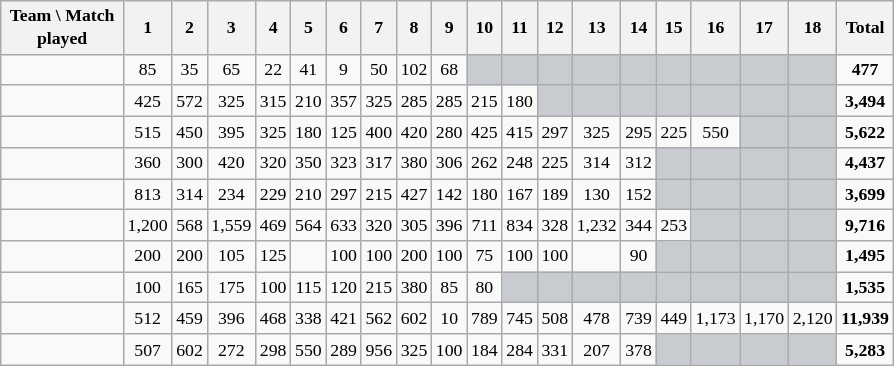<table class="wikitable sortable" style="font-size: 74%; text-align:center;">
<tr>
<th style="width:76px;">Team \ Match played</th>
<th align=center>1</th>
<th align=center>2</th>
<th align=center>3</th>
<th align=center>4</th>
<th align=center>5</th>
<th align=center>6</th>
<th align=center>7</th>
<th align=center>8</th>
<th align=center>9</th>
<th align=center>10</th>
<th align=center>11</th>
<th align=center>12</th>
<th align=center>13</th>
<th align=center>14</th>
<th align=center>15</th>
<th align=center>16</th>
<th align=center>17</th>
<th align=center>18</th>
<th align=center>Total</th>
</tr>
<tr align=center>
<td align=left></td>
<td>85</td>
<td>35</td>
<td>65</td>
<td>22</td>
<td>41</td>
<td>9</td>
<td>50</td>
<td>102</td>
<td>68</td>
<td bgcolor="#c8ccd1"></td>
<td bgcolor="#c8ccd1"></td>
<td bgcolor="#c8ccd1"></td>
<td bgcolor="#c8ccd1"></td>
<td bgcolor="#c8ccd1"></td>
<td bgcolor="#c8ccd1"></td>
<td bgcolor="#c8ccd1"></td>
<td bgcolor="#c8ccd1"></td>
<td bgcolor="#c8ccd1"></td>
<td><strong>477</strong></td>
</tr>
<tr align=center>
<td align=left></td>
<td>425</td>
<td>572</td>
<td>325</td>
<td>315</td>
<td>210</td>
<td>357</td>
<td>325</td>
<td>285</td>
<td>285</td>
<td>215</td>
<td>180</td>
<td bgcolor="#c8ccd1"></td>
<td bgcolor="#c8ccd1"></td>
<td bgcolor="#c8ccd1"></td>
<td bgcolor="#c8ccd1"></td>
<td bgcolor="#c8ccd1"></td>
<td bgcolor="#c8ccd1"></td>
<td bgcolor="#c8ccd1"></td>
<td><strong>3,494</strong></td>
</tr>
<tr align=center>
<td align=left></td>
<td>515</td>
<td>450</td>
<td>395</td>
<td>325</td>
<td>180</td>
<td>125</td>
<td>400</td>
<td>420</td>
<td>280</td>
<td>425</td>
<td>415</td>
<td>297</td>
<td>325</td>
<td>295</td>
<td>225</td>
<td>550</td>
<td bgcolor="#c8ccd1"></td>
<td bgcolor="#c8ccd1"></td>
<td><strong>5,622</strong></td>
</tr>
<tr align=center>
<td align=left></td>
<td>360</td>
<td>300</td>
<td>420</td>
<td>320</td>
<td>350</td>
<td>323</td>
<td>317</td>
<td>380</td>
<td>306</td>
<td>262</td>
<td>248</td>
<td>225</td>
<td>314</td>
<td>312</td>
<td bgcolor="#c8ccd1"></td>
<td bgcolor="#c8ccd1"></td>
<td bgcolor="#c8ccd1"></td>
<td bgcolor="#c8ccd1"></td>
<td><strong>4,437</strong></td>
</tr>
<tr align=center>
<td align=left></td>
<td>813</td>
<td>314</td>
<td>234</td>
<td>229</td>
<td>210</td>
<td>297</td>
<td>215</td>
<td>427</td>
<td>142</td>
<td>180</td>
<td>167</td>
<td>189</td>
<td>130</td>
<td>152</td>
<td bgcolor="#c8ccd1"></td>
<td bgcolor="#c8ccd1"></td>
<td bgcolor="#c8ccd1"></td>
<td bgcolor="#c8ccd1"></td>
<td><strong>3,699</strong></td>
</tr>
<tr align=center>
<td align=left></td>
<td>1,200</td>
<td>568</td>
<td>1,559</td>
<td>469</td>
<td>564</td>
<td>633</td>
<td>320</td>
<td>305</td>
<td>396</td>
<td>711</td>
<td>834</td>
<td>328</td>
<td>1,232</td>
<td>344</td>
<td>253</td>
<td bgcolor="#c8ccd1"></td>
<td bgcolor="#c8ccd1"></td>
<td bgcolor="#c8ccd1"></td>
<td><strong>9,716</strong></td>
</tr>
<tr align=center>
<td align=left></td>
<td>200</td>
<td>200</td>
<td>105</td>
<td>125</td>
<td></td>
<td>100</td>
<td>100</td>
<td>200</td>
<td>100</td>
<td>75</td>
<td>100</td>
<td>100</td>
<td></td>
<td>90</td>
<td bgcolor="#c8ccd1"></td>
<td bgcolor="#c8ccd1"></td>
<td bgcolor="#c8ccd1"></td>
<td bgcolor="#c8ccd1"></td>
<td><strong>1,495</strong></td>
</tr>
<tr align=center>
<td align=left></td>
<td>100</td>
<td>165</td>
<td>175</td>
<td>100</td>
<td>115</td>
<td>120</td>
<td>215</td>
<td>380</td>
<td>85</td>
<td>80</td>
<td bgcolor="#c8ccd1"></td>
<td bgcolor="#c8ccd1"></td>
<td bgcolor="#c8ccd1"></td>
<td bgcolor="#c8ccd1"></td>
<td bgcolor="#c8ccd1"></td>
<td bgcolor="#c8ccd1"></td>
<td bgcolor="#c8ccd1"></td>
<td bgcolor="#c8ccd1"></td>
<td><strong>1,535</strong></td>
</tr>
<tr align=center>
<td align=left></td>
<td>512</td>
<td>459</td>
<td>396</td>
<td>468</td>
<td>338</td>
<td>421</td>
<td>562</td>
<td>602</td>
<td>10</td>
<td>789</td>
<td>745</td>
<td>508</td>
<td>478</td>
<td>739</td>
<td>449</td>
<td>1,173</td>
<td>1,170</td>
<td>2,120</td>
<td><strong>11,939</strong></td>
</tr>
<tr align=center>
<td align=left></td>
<td>507</td>
<td>602</td>
<td>272</td>
<td>298</td>
<td>550</td>
<td>289</td>
<td>956</td>
<td>325</td>
<td>100</td>
<td>184</td>
<td>284</td>
<td>331</td>
<td>207</td>
<td>378</td>
<td bgcolor="#c8ccd1"></td>
<td bgcolor="#c8ccd1"></td>
<td bgcolor="#c8ccd1"></td>
<td bgcolor="#c8ccd1"></td>
<td><strong>5,283</strong></td>
</tr>
</table>
